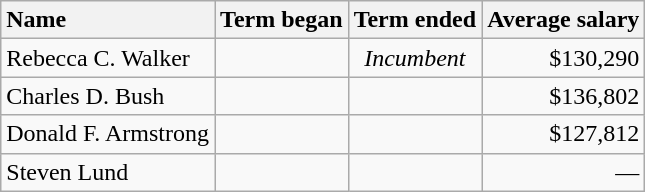<table class="wikitable sortable" style="text-align: center;">
<tr>
<th style="text-align: left;">Name</th>
<th>Term began</th>
<th>Term ended</th>
<th data-sort-type="currency" style="text-align: right;">Average salary</th>
</tr>
<tr>
<td style="text-align: left;" data-sort-value="Walker, Rebecca C.">Rebecca C. Walker</td>
<td></td>
<td data-sort-value="20190912"><em>Incumbent</em></td>
<td style="text-align: right;">$130,290</td>
</tr>
<tr>
<td style="text-align: left;" data-sort-value="Bush, Charles D.">Charles D. Bush</td>
<td></td>
<td></td>
<td style="text-align: right;">$136,802</td>
</tr>
<tr>
<td style="text-align: left;" data-sort-value="Armstrong, Donald F.">Donald F. Armstrong</td>
<td></td>
<td></td>
<td style="text-align: right;">$127,812</td>
</tr>
<tr>
<td style="text-align: left;" data-sort-value="Lund, Steven">Steven Lund</td>
<td></td>
<td></td>
<td style="text-align: right;">—</td>
</tr>
</table>
